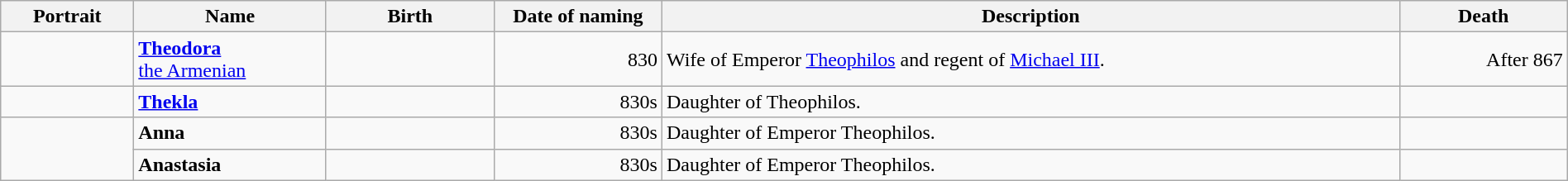<table width=100% class="wikitable">
<tr>
<th style="width:100px">Portrait</th>
<th>Name</th>
<th style="width:8em">Birth</th>
<th style="width:8em">Date of naming</th>
<th>Description</th>
<th style="width:8em">Death</th>
</tr>
<tr>
<td></td>
<td><a href='#'><strong>Theodora</strong><br>the Armenian</a><br></td>
<td style="text-align:right"></td>
<td style="text-align:right">830</td>
<td>Wife of Emperor <a href='#'>Theophilos</a> and regent of <a href='#'>Michael III</a>.</td>
<td style="text-align:right">After 867</td>
</tr>
<tr>
<td></td>
<td><a href='#'><strong>Thekla</strong></a><br></td>
<td style="text-align:right"></td>
<td style="text-align:right">830s</td>
<td>Daughter of Theophilos.</td>
<td style="text-align:right"></td>
</tr>
<tr>
<td rowspan="2"></td>
<td><strong>Anna</strong><br></td>
<td style="text-align:right"></td>
<td style="text-align:right">830s</td>
<td>Daughter of Emperor Theophilos.</td>
<td style="text-align:right"></td>
</tr>
<tr>
<td><strong>Anastasia</strong><br></td>
<td style="text-align:right"></td>
<td style="text-align:right">830s</td>
<td>Daughter of Emperor Theophilos.</td>
<td style="text-align:right"></td>
</tr>
</table>
